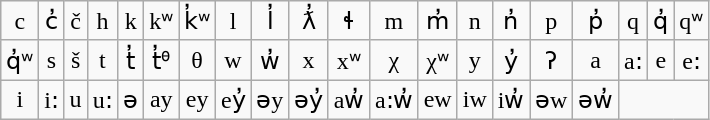<table class="wikitable" style="text-align: center">
<tr>
<td>c</td>
<td>c̓</td>
<td>č</td>
<td>h</td>
<td>k</td>
<td>kʷ</td>
<td>k̓ʷ</td>
<td>l</td>
<td>l̓</td>
<td>ƛ̓</td>
<td>ɬ</td>
<td>m</td>
<td>m̓</td>
<td>n</td>
<td>n̓</td>
<td>p</td>
<td>p̓</td>
<td>q</td>
<td>q̓</td>
<td>qʷ</td>
</tr>
<tr>
<td>q̓ʷ</td>
<td>s</td>
<td>š</td>
<td>t</td>
<td>t̓</td>
<td>t̓ᶿ</td>
<td>θ</td>
<td>w</td>
<td>w̓</td>
<td>x</td>
<td>xʷ</td>
<td>χ</td>
<td>χʷ</td>
<td>y</td>
<td>y̓</td>
<td>ʔ</td>
<td>a</td>
<td>a꞉</td>
<td>e</td>
<td>e꞉</td>
</tr>
<tr>
<td>i</td>
<td>i꞉</td>
<td>u</td>
<td>u꞉</td>
<td>ə</td>
<td>ay</td>
<td>ey</td>
<td>ey̓</td>
<td>əy</td>
<td>əy̓</td>
<td>aw̓</td>
<td>a꞉w̓</td>
<td>ew</td>
<td>iw</td>
<td>iw̓</td>
<td>əw</td>
<td>əw̓</td>
</tr>
</table>
